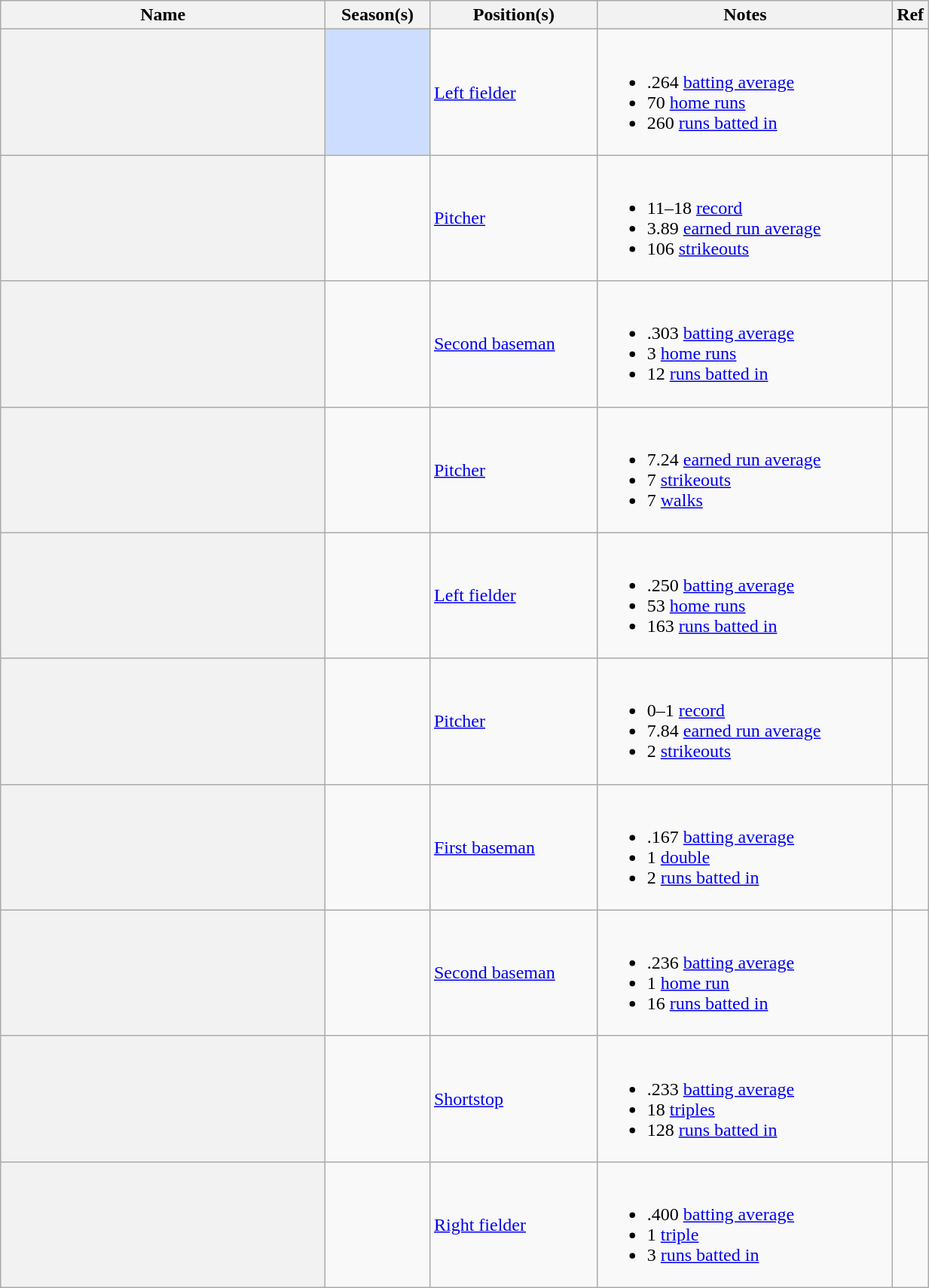<table class="wikitable plainrowheaders sortable" width="65%">
<tr>
<th scope="col" width="35%">Name</th>
<th scope="col">Season(s)</th>
<th scope="col">Position(s)</th>
<th scope="col" class="unsortable">Notes</th>
<th scope="col" class="unsortable" width="2%">Ref</th>
</tr>
<tr>
<th scope="row"></th>
<td bgcolor="#ccddff"></td>
<td><a href='#'>Left fielder</a></td>
<td><br><ul><li>.264 <a href='#'>batting average</a></li><li>70 <a href='#'>home runs</a></li><li>260 <a href='#'>runs batted in</a></li></ul></td>
<td></td>
</tr>
<tr>
<th scope="row"></th>
<td></td>
<td><a href='#'>Pitcher</a></td>
<td><br><ul><li>11–18 <a href='#'>record</a></li><li>3.89 <a href='#'>earned run average</a></li><li>106 <a href='#'>strikeouts</a></li></ul></td>
<td></td>
</tr>
<tr>
<th scope="row"></th>
<td></td>
<td><a href='#'>Second baseman</a></td>
<td><br><ul><li>.303 <a href='#'>batting average</a></li><li>3 <a href='#'>home runs</a></li><li>12 <a href='#'>runs batted in</a></li></ul></td>
<td></td>
</tr>
<tr>
<th scope="row"></th>
<td></td>
<td><a href='#'>Pitcher</a></td>
<td><br><ul><li>7.24 <a href='#'>earned run average</a></li><li>7 <a href='#'>strikeouts</a></li><li>7 <a href='#'>walks</a></li></ul></td>
<td></td>
</tr>
<tr>
<th scope="row"></th>
<td></td>
<td><a href='#'>Left fielder</a></td>
<td><br><ul><li>.250 <a href='#'>batting average</a></li><li>53 <a href='#'>home runs</a></li><li>163 <a href='#'>runs batted in</a></li></ul></td>
<td></td>
</tr>
<tr>
<th scope="row"></th>
<td></td>
<td><a href='#'>Pitcher</a></td>
<td><br><ul><li>0–1 <a href='#'>record</a></li><li>7.84 <a href='#'>earned run average</a></li><li>2 <a href='#'>strikeouts</a></li></ul></td>
<td></td>
</tr>
<tr>
<th scope="row"></th>
<td></td>
<td><a href='#'>First baseman</a></td>
<td><br><ul><li>.167 <a href='#'>batting average</a></li><li>1 <a href='#'>double</a></li><li>2 <a href='#'>runs batted in</a></li></ul></td>
<td></td>
</tr>
<tr>
<th scope="row"></th>
<td></td>
<td><a href='#'>Second baseman</a></td>
<td><br><ul><li>.236 <a href='#'>batting average</a></li><li>1 <a href='#'>home run</a></li><li>16 <a href='#'>runs batted in</a></li></ul></td>
<td></td>
</tr>
<tr>
<th scope="row"></th>
<td></td>
<td><a href='#'>Shortstop</a></td>
<td><br><ul><li>.233 <a href='#'>batting average</a></li><li>18 <a href='#'>triples</a></li><li>128 <a href='#'>runs batted in</a></li></ul></td>
<td></td>
</tr>
<tr>
<th scope="row"></th>
<td></td>
<td><a href='#'>Right fielder</a></td>
<td><br><ul><li>.400 <a href='#'>batting average</a></li><li>1 <a href='#'>triple</a></li><li>3 <a href='#'>runs batted in</a></li></ul></td>
<td><br></td>
</tr>
</table>
